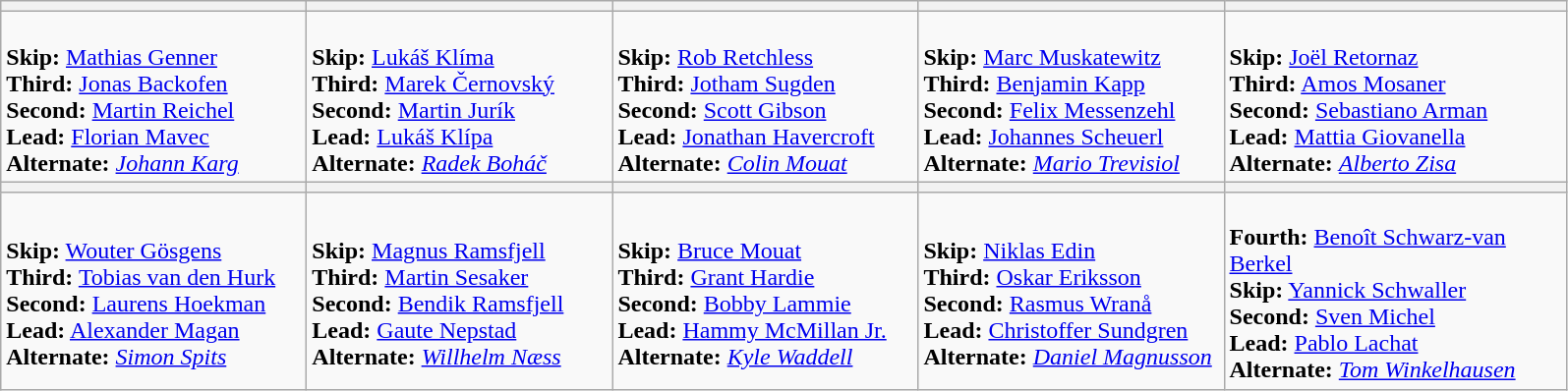<table class="wikitable">
<tr>
<th width=200></th>
<th width=200></th>
<th width=200></th>
<th width=200></th>
<th width=200></th>
</tr>
<tr>
<td><br><strong>Skip:</strong> <a href='#'>Mathias Genner</a><br>
<strong>Third:</strong> <a href='#'>Jonas Backofen</a><br>
<strong>Second:</strong> <a href='#'>Martin Reichel</a><br>
<strong>Lead:</strong> <a href='#'>Florian Mavec</a><br>
<strong>Alternate:</strong> <em><a href='#'>Johann Karg</a></em></td>
<td><br><strong>Skip:</strong> <a href='#'>Lukáš Klíma</a><br>
<strong>Third:</strong> <a href='#'>Marek Černovský</a><br>
<strong>Second:</strong> <a href='#'>Martin Jurík</a><br>
<strong>Lead:</strong> <a href='#'>Lukáš Klípa</a><br>
<strong>Alternate:</strong> <em><a href='#'>Radek Boháč</a></em></td>
<td><br><strong>Skip:</strong> <a href='#'>Rob Retchless</a><br>
<strong>Third:</strong> <a href='#'>Jotham Sugden</a><br>
<strong>Second:</strong> <a href='#'>Scott Gibson</a><br>
<strong>Lead:</strong> <a href='#'>Jonathan Havercroft</a><br>
<strong>Alternate:</strong> <em><a href='#'>Colin Mouat</a></em></td>
<td><br><strong>Skip:</strong> <a href='#'>Marc Muskatewitz</a><br>
<strong>Third:</strong> <a href='#'>Benjamin Kapp</a><br>
<strong>Second:</strong> <a href='#'>Felix Messenzehl</a><br>
<strong>Lead:</strong> <a href='#'>Johannes Scheuerl</a><br>
<strong>Alternate:</strong> <em><a href='#'>Mario Trevisiol</a></em></td>
<td><br><strong>Skip:</strong> <a href='#'>Joël Retornaz</a><br>
<strong>Third:</strong> <a href='#'>Amos Mosaner</a><br>
<strong>Second:</strong> <a href='#'>Sebastiano Arman</a><br>
<strong>Lead:</strong> <a href='#'>Mattia Giovanella</a><br>
<strong>Alternate:</strong> <em><a href='#'>Alberto Zisa</a></em></td>
</tr>
<tr>
<th width=200></th>
<th width=200></th>
<th width=200></th>
<th width=200></th>
<th width=225></th>
</tr>
<tr>
<td><br><strong>Skip:</strong> <a href='#'>Wouter Gösgens</a><br>
<strong>Third:</strong> <a href='#'>Tobias van den Hurk</a><br>
<strong>Second:</strong> <a href='#'>Laurens Hoekman</a><br>
<strong>Lead:</strong> <a href='#'>Alexander Magan</a><br>
<strong>Alternate:</strong> <em><a href='#'>Simon Spits</a></em></td>
<td><br><strong>Skip:</strong> <a href='#'>Magnus Ramsfjell</a><br>
<strong>Third:</strong> <a href='#'>Martin Sesaker</a><br>
<strong>Second:</strong> <a href='#'>Bendik Ramsfjell</a><br>
<strong>Lead:</strong> <a href='#'>Gaute Nepstad</a><br>
<strong>Alternate:</strong> <em><a href='#'>Willhelm Næss</a></em></td>
<td><br><strong>Skip:</strong> <a href='#'>Bruce Mouat</a><br>
<strong>Third:</strong> <a href='#'>Grant Hardie</a><br>
<strong>Second:</strong> <a href='#'>Bobby Lammie</a><br>
<strong>Lead:</strong> <a href='#'>Hammy McMillan Jr.</a><br>
<strong>Alternate:</strong> <em><a href='#'>Kyle Waddell</a></em></td>
<td><br><strong>Skip:</strong> <a href='#'>Niklas Edin</a><br>
<strong>Third:</strong> <a href='#'>Oskar Eriksson</a><br>
<strong>Second:</strong> <a href='#'>Rasmus Wranå</a><br>
<strong>Lead:</strong> <a href='#'>Christoffer Sundgren</a><br>
<strong>Alternate:</strong> <em><a href='#'>Daniel Magnusson</a></em></td>
<td><br><strong>Fourth:</strong> <a href='#'>Benoît Schwarz-van Berkel</a><br>
<strong>Skip:</strong> <a href='#'>Yannick Schwaller</a><br>
<strong>Second:</strong> <a href='#'>Sven Michel</a><br>
<strong>Lead:</strong> <a href='#'>Pablo Lachat</a><br>
<strong>Alternate:</strong> <em><a href='#'>Tom Winkelhausen</a></em></td>
</tr>
</table>
